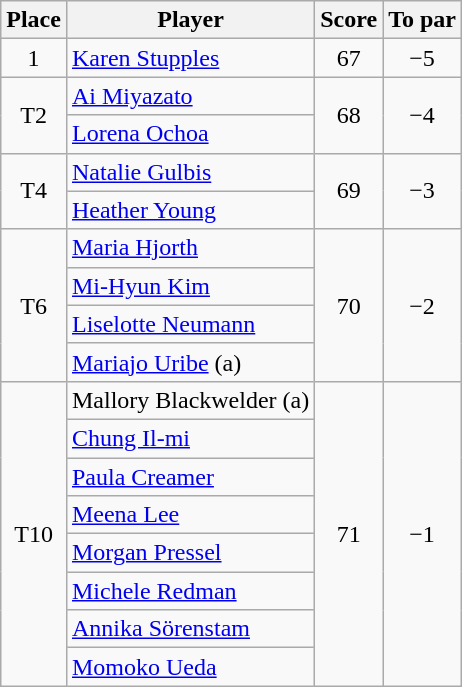<table class="wikitable">
<tr>
<th>Place</th>
<th>Player</th>
<th>Score</th>
<th>To par</th>
</tr>
<tr>
<td align=center>1</td>
<td> <a href='#'>Karen Stupples</a></td>
<td align=center>67</td>
<td align=center>−5</td>
</tr>
<tr>
<td rowspan=2 align=center>T2</td>
<td> <a href='#'>Ai Miyazato</a></td>
<td rowspan=2 align=center>68</td>
<td rowspan=2 align=center>−4</td>
</tr>
<tr>
<td> <a href='#'>Lorena Ochoa</a></td>
</tr>
<tr>
<td rowspan=2 align=center>T4</td>
<td> <a href='#'>Natalie Gulbis</a></td>
<td rowspan=2 align=center>69</td>
<td rowspan=2 align=center>−3</td>
</tr>
<tr>
<td> <a href='#'>Heather Young</a></td>
</tr>
<tr>
<td rowspan=4 align=center>T6</td>
<td> <a href='#'>Maria Hjorth</a></td>
<td rowspan=4 align=center>70</td>
<td rowspan=4 align=center>−2</td>
</tr>
<tr>
<td> <a href='#'>Mi-Hyun Kim</a></td>
</tr>
<tr>
<td> <a href='#'>Liselotte Neumann</a></td>
</tr>
<tr>
<td> <a href='#'>Mariajo Uribe</a> (a)</td>
</tr>
<tr>
<td rowspan=8 align=center>T10</td>
<td> Mallory Blackwelder (a)</td>
<td rowspan=8 align=center>71</td>
<td rowspan=8 align=center>−1</td>
</tr>
<tr>
<td> <a href='#'>Chung Il-mi</a></td>
</tr>
<tr>
<td> <a href='#'>Paula Creamer</a></td>
</tr>
<tr>
<td> <a href='#'>Meena Lee</a></td>
</tr>
<tr>
<td> <a href='#'>Morgan Pressel</a></td>
</tr>
<tr>
<td> <a href='#'>Michele Redman</a></td>
</tr>
<tr>
<td> <a href='#'>Annika Sörenstam</a></td>
</tr>
<tr>
<td> <a href='#'>Momoko Ueda</a></td>
</tr>
</table>
